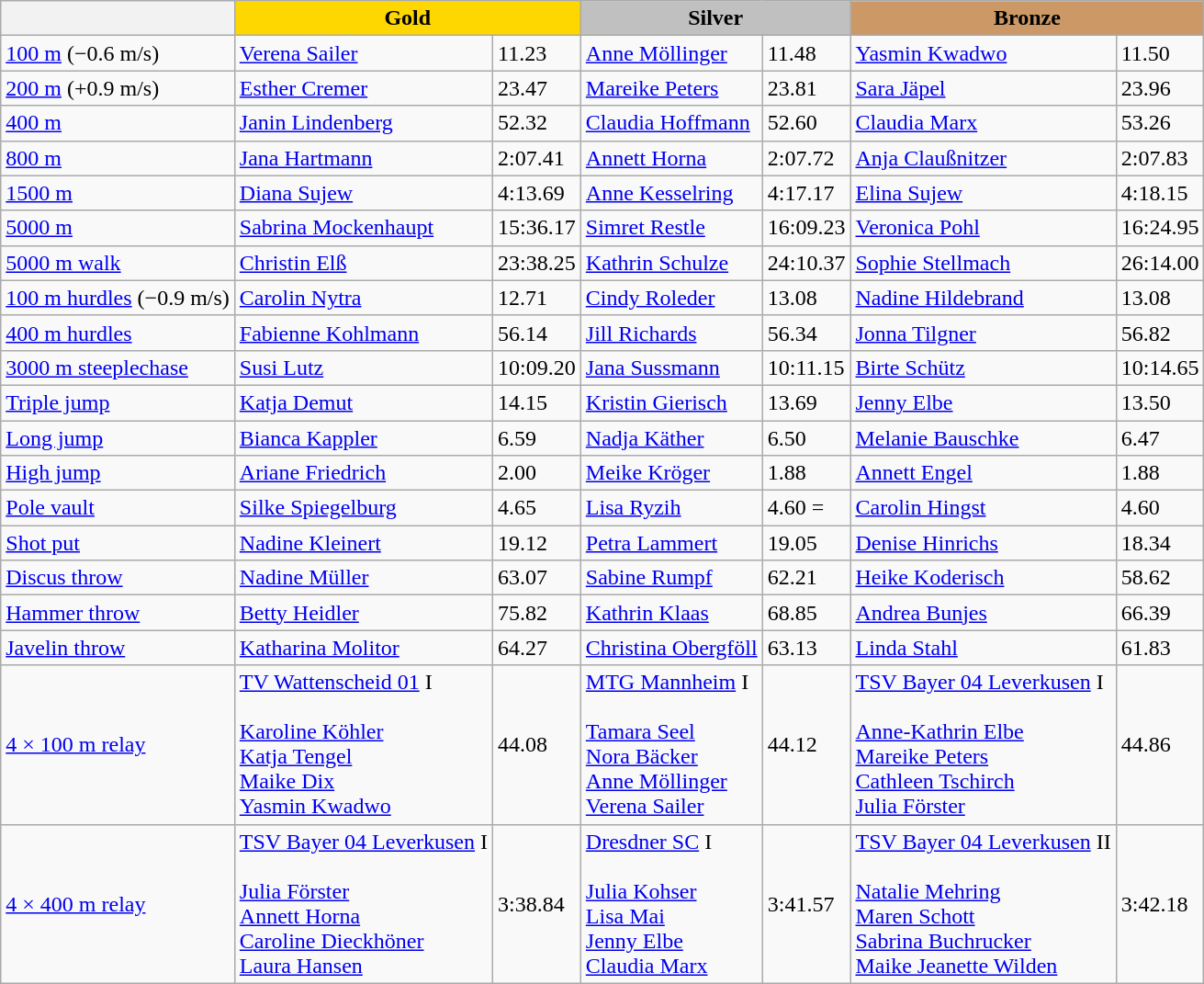<table class="wikitable">
<tr>
<th></th>
<th style="background:gold;" colspan=2>Gold</th>
<th style="background:silver;" colspan=2>Silver</th>
<th style="background:#CC9966;" colspan=2>Bronze</th>
</tr>
<tr>
<td><a href='#'>100 m</a> (−0.6 m/s)</td>
<td><a href='#'>Verena Sailer</a></td>
<td>11.23 </td>
<td><a href='#'>Anne Möllinger</a></td>
<td>11.48</td>
<td><a href='#'>Yasmin Kwadwo</a></td>
<td>11.50</td>
</tr>
<tr>
<td><a href='#'>200 m</a> (+0.9 m/s)</td>
<td><a href='#'>Esther Cremer</a></td>
<td>23.47</td>
<td><a href='#'>Mareike Peters</a></td>
<td>23.81</td>
<td><a href='#'>Sara Jäpel</a></td>
<td>23.96</td>
</tr>
<tr>
<td><a href='#'>400 m</a></td>
<td><a href='#'>Janin Lindenberg</a></td>
<td>52.32 </td>
<td><a href='#'>Claudia Hoffmann</a></td>
<td>52.60</td>
<td><a href='#'>Claudia Marx</a></td>
<td>53.26 </td>
</tr>
<tr>
<td><a href='#'>800 m</a></td>
<td><a href='#'>Jana Hartmann</a></td>
<td>2:07.41</td>
<td><a href='#'>Annett Horna</a></td>
<td>2:07.72</td>
<td><a href='#'>Anja Claußnitzer</a></td>
<td>2:07.83 </td>
</tr>
<tr>
<td><a href='#'>1500 m</a></td>
<td><a href='#'>Diana Sujew</a></td>
<td>4:13.69 </td>
<td><a href='#'>Anne Kesselring</a></td>
<td>4:17.17</td>
<td><a href='#'>Elina Sujew</a></td>
<td>4:18.15</td>
</tr>
<tr>
<td><a href='#'>5000 m</a></td>
<td><a href='#'>Sabrina Mockenhaupt</a></td>
<td>15:36.17</td>
<td><a href='#'>Simret Restle</a></td>
<td>16:09.23</td>
<td><a href='#'>Veronica Pohl</a></td>
<td>16:24.95</td>
</tr>
<tr>
<td><a href='#'>5000 m walk</a></td>
<td><a href='#'>Christin Elß</a></td>
<td>23:38.25</td>
<td><a href='#'>Kathrin Schulze</a></td>
<td>24:10.37 </td>
<td><a href='#'>Sophie Stellmach</a></td>
<td>26:14.00</td>
</tr>
<tr>
<td><a href='#'>100 m hurdles</a> (−0.9 m/s)</td>
<td><a href='#'>Carolin Nytra</a></td>
<td>12.71 </td>
<td><a href='#'>Cindy Roleder</a></td>
<td>13.08</td>
<td><a href='#'>Nadine Hildebrand</a></td>
<td>13.08</td>
</tr>
<tr>
<td><a href='#'>400 m hurdles</a></td>
<td><a href='#'>Fabienne Kohlmann</a></td>
<td>56.14</td>
<td><a href='#'>Jill Richards</a></td>
<td>56.34 </td>
<td><a href='#'>Jonna Tilgner</a></td>
<td>56.82 </td>
</tr>
<tr>
<td><a href='#'>3000 m steeplechase</a></td>
<td><a href='#'>Susi Lutz</a></td>
<td>10:09.20</td>
<td><a href='#'>Jana Sussmann</a></td>
<td>10:11.15 </td>
<td><a href='#'>Birte Schütz</a></td>
<td>10:14.65</td>
</tr>
<tr>
<td><a href='#'>Triple jump</a></td>
<td><a href='#'>Katja Demut</a></td>
<td>14.15</td>
<td><a href='#'>Kristin Gierisch</a></td>
<td>13.69</td>
<td><a href='#'>Jenny Elbe</a></td>
<td>13.50</td>
</tr>
<tr>
<td><a href='#'>Long jump</a></td>
<td><a href='#'>Bianca Kappler</a></td>
<td>6.59</td>
<td><a href='#'>Nadja Käther</a></td>
<td>6.50</td>
<td><a href='#'>Melanie Bauschke</a></td>
<td>6.47</td>
</tr>
<tr>
<td><a href='#'>High jump</a></td>
<td><a href='#'>Ariane Friedrich</a></td>
<td>2.00</td>
<td><a href='#'>Meike Kröger</a></td>
<td>1.88 </td>
<td><a href='#'>Annett Engel</a></td>
<td>1.88 </td>
</tr>
<tr>
<td><a href='#'>Pole vault</a></td>
<td><a href='#'>Silke Spiegelburg</a></td>
<td>4.65</td>
<td><a href='#'>Lisa Ryzih</a></td>
<td>4.60 =</td>
<td><a href='#'>Carolin Hingst</a></td>
<td>4.60</td>
</tr>
<tr>
<td><a href='#'>Shot put</a></td>
<td><a href='#'>Nadine Kleinert</a></td>
<td>19.12</td>
<td><a href='#'>Petra Lammert</a></td>
<td>19.05</td>
<td><a href='#'>Denise Hinrichs</a></td>
<td>18.34</td>
</tr>
<tr>
<td><a href='#'>Discus throw</a></td>
<td><a href='#'>Nadine Müller</a></td>
<td>63.07</td>
<td><a href='#'>Sabine Rumpf</a></td>
<td>62.21 </td>
<td><a href='#'>Heike Koderisch</a></td>
<td>58.62 </td>
</tr>
<tr>
<td><a href='#'>Hammer throw</a></td>
<td><a href='#'>Betty Heidler</a></td>
<td>75.82 </td>
<td><a href='#'>Kathrin Klaas</a></td>
<td>68.85</td>
<td><a href='#'>Andrea Bunjes</a></td>
<td>66.39</td>
</tr>
<tr>
<td><a href='#'>Javelin throw</a></td>
<td><a href='#'>Katharina Molitor</a></td>
<td>64.27</td>
<td><a href='#'>Christina Obergföll</a></td>
<td>63.13</td>
<td><a href='#'>Linda Stahl</a></td>
<td>61.83</td>
</tr>
<tr>
<td><a href='#'>4 × 100 m relay</a></td>
<td><a href='#'>TV Wattenscheid 01</a> I <br><br><a href='#'>Karoline Köhler</a> <br>
<a href='#'>Katja Tengel</a> <br>
<a href='#'>Maike Dix</a> <br>
<a href='#'>Yasmin Kwadwo</a></td>
<td>44.08</td>
<td><a href='#'>MTG Mannheim</a> I <br><br><a href='#'>Tamara Seel</a> <br>
<a href='#'>Nora Bäcker</a> <br>
<a href='#'>Anne Möllinger</a> <br>
<a href='#'>Verena Sailer</a></td>
<td>44.12 </td>
<td><a href='#'>TSV Bayer 04 Leverkusen</a> I <br><br><a href='#'>Anne-Kathrin Elbe</a> <br>
<a href='#'>Mareike Peters</a> <br>
<a href='#'>Cathleen Tschirch</a> <br>
<a href='#'>Julia Förster</a></td>
<td>44.86</td>
</tr>
<tr>
<td><a href='#'>4 × 400 m relay</a></td>
<td><a href='#'>TSV Bayer 04 Leverkusen</a> I <br><br><a href='#'>Julia Förster</a> <br>
<a href='#'>Annett Horna</a> <br>
<a href='#'>Caroline Dieckhöner</a> <br>
<a href='#'>Laura Hansen</a></td>
<td>3:38.84</td>
<td><a href='#'>Dresdner SC</a> I <br><br><a href='#'>Julia Kohser</a> <br>
<a href='#'>Lisa Mai</a> <br>
<a href='#'>Jenny Elbe</a> <br>
<a href='#'>Claudia Marx</a></td>
<td>3:41.57 </td>
<td><a href='#'>TSV Bayer 04 Leverkusen</a> II <br><br><a href='#'>Natalie Mehring</a> <br>
<a href='#'>Maren Schott</a> <br>
<a href='#'>Sabrina Buchrucker</a> <br>
<a href='#'>Maike Jeanette Wilden</a></td>
<td>3:42.18</td>
</tr>
</table>
